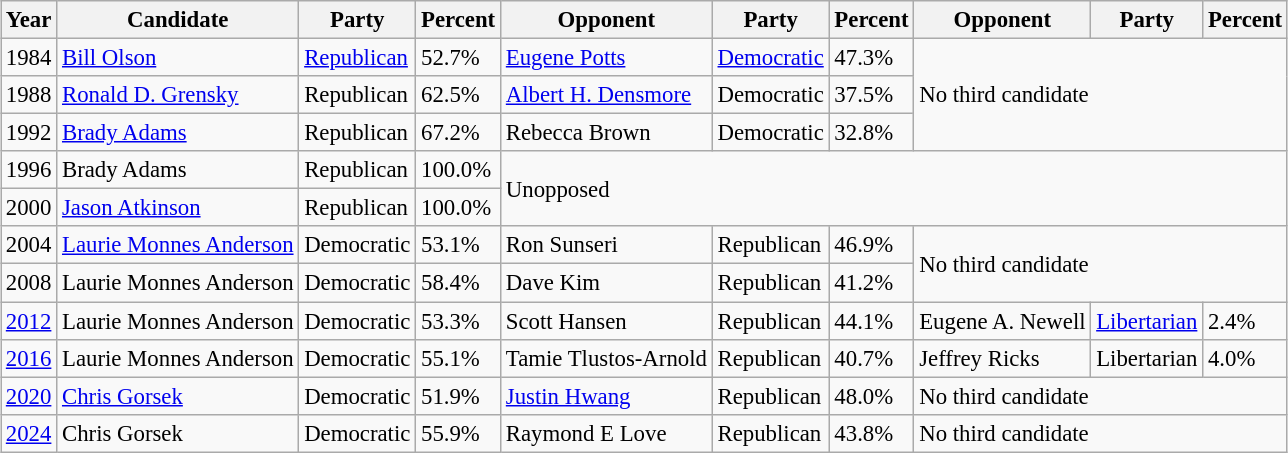<table class="wikitable sortable" style="margin:0.5em auto; font-size:95%;">
<tr>
<th>Year</th>
<th>Candidate</th>
<th>Party</th>
<th>Percent</th>
<th>Opponent</th>
<th>Party</th>
<th>Percent</th>
<th>Opponent</th>
<th>Party</th>
<th>Percent</th>
</tr>
<tr>
<td>1984</td>
<td><a href='#'>Bill Olson</a></td>
<td><a href='#'>Republican</a></td>
<td>52.7%</td>
<td><a href='#'>Eugene Potts</a></td>
<td><a href='#'>Democratic</a></td>
<td>47.3%</td>
<td colspan=3 rowspan=3>No third candidate</td>
</tr>
<tr>
<td>1988</td>
<td><a href='#'>Ronald D. Grensky</a></td>
<td>Republican</td>
<td>62.5%</td>
<td><a href='#'>Albert H. Densmore</a></td>
<td>Democratic</td>
<td>37.5%</td>
</tr>
<tr>
<td>1992</td>
<td><a href='#'>Brady Adams</a></td>
<td>Republican</td>
<td>67.2%</td>
<td>Rebecca Brown</td>
<td>Democratic</td>
<td>32.8%</td>
</tr>
<tr>
<td>1996</td>
<td>Brady Adams</td>
<td>Republican</td>
<td>100.0%</td>
<td colspan=6 rowspan=2>Unopposed</td>
</tr>
<tr>
<td>2000</td>
<td><a href='#'>Jason Atkinson</a></td>
<td>Republican</td>
<td>100.0%</td>
</tr>
<tr>
<td>2004</td>
<td><a href='#'>Laurie Monnes Anderson</a></td>
<td>Democratic</td>
<td>53.1%</td>
<td>Ron Sunseri</td>
<td>Republican</td>
<td>46.9%</td>
<td colspan=3 rowspan=2>No third candidate</td>
</tr>
<tr>
<td>2008</td>
<td>Laurie Monnes Anderson</td>
<td>Democratic</td>
<td>58.4%</td>
<td>Dave Kim</td>
<td>Republican</td>
<td>41.2%</td>
</tr>
<tr>
<td><a href='#'>2012</a></td>
<td>Laurie Monnes Anderson</td>
<td>Democratic</td>
<td>53.3%</td>
<td>Scott Hansen</td>
<td>Republican</td>
<td>44.1%</td>
<td>Eugene A. Newell</td>
<td><a href='#'>Libertarian</a></td>
<td>2.4%</td>
</tr>
<tr>
<td><a href='#'>2016</a></td>
<td>Laurie Monnes Anderson</td>
<td>Democratic</td>
<td>55.1%</td>
<td>Tamie Tlustos-Arnold</td>
<td>Republican</td>
<td>40.7%</td>
<td>Jeffrey Ricks</td>
<td>Libertarian</td>
<td>4.0%</td>
</tr>
<tr>
<td><a href='#'>2020</a></td>
<td><a href='#'>Chris Gorsek</a></td>
<td>Democratic</td>
<td>51.9%</td>
<td><a href='#'>Justin Hwang</a></td>
<td>Republican</td>
<td>48.0%</td>
<td colspan=3>No third candidate</td>
</tr>
<tr>
<td><a href='#'>2024</a></td>
<td>Chris Gorsek</td>
<td>Democratic</td>
<td>55.9%</td>
<td>Raymond E Love</td>
<td>Republican</td>
<td>43.8%</td>
<td colspan=3>No third candidate</td>
</tr>
</table>
